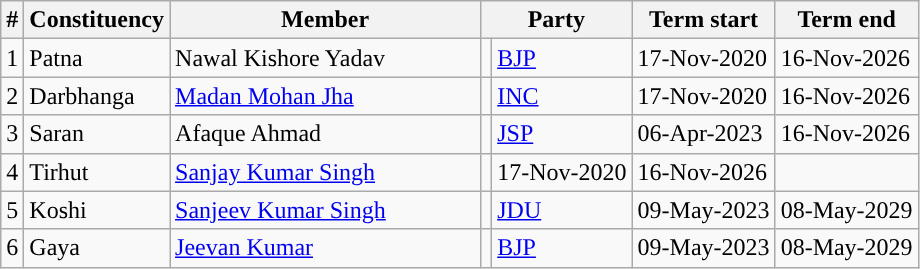<table class="wikitable sortable">
<tr>
<th>#</th>
<th>Constituency</th>
<th style="width:200px">Member</th>
<th colspan="2">Party</th>
<th>Term start</th>
<th>Term end</th>
</tr>
<tr>
<td>1</td>
<td>Patna</td>
<td>Nawal Kishore Yadav</td>
<td style="background-color:"></td>
<td><a href='#'>BJP</a></td>
<td>17-Nov-2020</td>
<td>16-Nov-2026</td>
</tr>
<tr>
<td>2</td>
<td>Darbhanga</td>
<td><a href='#'>Madan Mohan Jha</a></td>
<td style="background-color:"></td>
<td><a href='#'>INC</a></td>
<td>17-Nov-2020</td>
<td>16-Nov-2026</td>
</tr>
<tr>
<td>3</td>
<td>Saran</td>
<td>Afaque Ahmad</td>
<td style="background-color:"></td>
<td><a href='#'>JSP</a></td>
<td>06-Apr-2023</td>
<td>16-Nov-2026</td>
</tr>
<tr>
<td>4</td>
<td>Tirhut</td>
<td><a href='#'>Sanjay Kumar Singh</a></td>
<td></td>
<td>17-Nov-2020</td>
<td>16-Nov-2026</td>
</tr>
<tr>
<td>5</td>
<td>Koshi</td>
<td><a href='#'>Sanjeev Kumar Singh</a></td>
<td style="background-color:"></td>
<td><a href='#'>JDU</a></td>
<td>09-May-2023</td>
<td>08-May-2029</td>
</tr>
<tr>
<td>6</td>
<td>Gaya</td>
<td><a href='#'>Jeevan Kumar</a></td>
<td style="background-color:"></td>
<td><a href='#'>BJP</a></td>
<td>09-May-2023</td>
<td>08-May-2029</td>
</tr>
</table>
